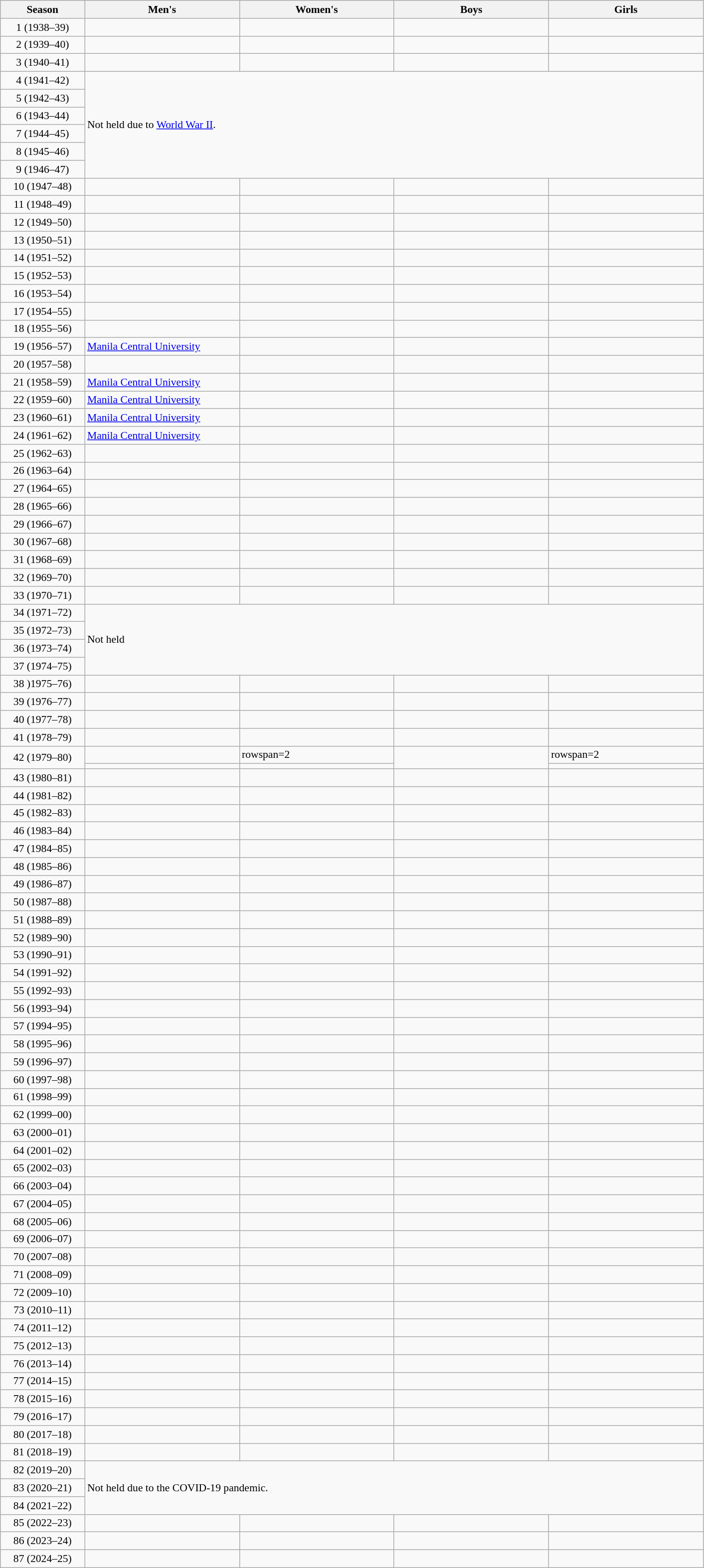<table class="wikitable" style="font-size:90%;">
<tr>
<th width=12%><strong>Season</strong></th>
<th width="200px"><strong>Men's</strong></th>
<th width="200px"><strong>Women's</strong></th>
<th width="200px"><strong>Boys</strong></th>
<th width="200px"><strong>Girls</strong></th>
</tr>
<tr>
<td align=center>1 (1938–39)</td>
<td></td>
<td></td>
<td></td>
<td></td>
</tr>
<tr>
<td align=center>2 (1939–40)</td>
<td></td>
<td></td>
<td></td>
<td></td>
</tr>
<tr>
<td align=center>3 (1940–41)</td>
<td></td>
<td></td>
<td></td>
<td></td>
</tr>
<tr>
<td align=center>4 (1941–42)</td>
<td colspan="4" rowspan="6">Not held due to <a href='#'>World War II</a>.</td>
</tr>
<tr>
<td align=center>5 (1942–43)</td>
</tr>
<tr>
<td align=center>6 (1943–44)</td>
</tr>
<tr>
<td align=center>7 (1944–45)</td>
</tr>
<tr>
<td align=center>8 (1945–46)</td>
</tr>
<tr>
<td align=center>9 (1946–47)</td>
</tr>
<tr>
<td align=center>10 (1947–48)</td>
<td></td>
<td></td>
<td></td>
<td></td>
</tr>
<tr>
<td align=center>11 (1948–49)</td>
<td></td>
<td></td>
<td></td>
<td></td>
</tr>
<tr>
<td align=center>12 (1949–50)</td>
<td></td>
<td></td>
<td></td>
<td></td>
</tr>
<tr>
<td align=center>13 (1950–51)</td>
<td></td>
<td></td>
<td></td>
<td></td>
</tr>
<tr>
<td align=center>14 (1951–52)</td>
<td></td>
<td></td>
<td></td>
<td></td>
</tr>
<tr>
<td align=center>15 (1952–53)</td>
<td></td>
<td></td>
<td></td>
<td></td>
</tr>
<tr>
<td align=center>16 (1953–54)</td>
<td></td>
<td></td>
<td></td>
<td></td>
</tr>
<tr>
<td align=center>17 (1954–55)</td>
<td></td>
<td></td>
<td></td>
<td></td>
</tr>
<tr>
<td align=center>18 (1955–56)</td>
<td></td>
<td></td>
<td></td>
<td></td>
</tr>
<tr>
<td align=center>19 (1956–57)</td>
<td> <a href='#'>Manila Central University</a></td>
<td></td>
<td></td>
<td></td>
</tr>
<tr>
<td align=center>20 (1957–58)</td>
<td></td>
<td></td>
<td></td>
<td></td>
</tr>
<tr>
<td align=center>21 (1958–59)</td>
<td> <a href='#'>Manila Central University</a></td>
<td></td>
<td></td>
<td></td>
</tr>
<tr>
<td align=center>22 (1959–60)</td>
<td> <a href='#'>Manila Central University</a></td>
<td></td>
<td></td>
<td></td>
</tr>
<tr>
<td align=center>23 (1960–61)</td>
<td> <a href='#'>Manila Central University</a></td>
<td></td>
<td></td>
<td></td>
</tr>
<tr>
<td align=center>24 (1961–62)</td>
<td> <a href='#'>Manila Central University</a></td>
<td></td>
<td></td>
<td></td>
</tr>
<tr>
<td align=center>25 (1962–63)</td>
<td></td>
<td></td>
<td></td>
<td></td>
</tr>
<tr>
<td align=center>26 (1963–64)</td>
<td></td>
<td></td>
<td></td>
<td></td>
</tr>
<tr>
<td align=center>27 (1964–65)</td>
<td></td>
<td></td>
<td></td>
<td></td>
</tr>
<tr>
<td align=center>28 (1965–66)</td>
<td></td>
<td></td>
<td></td>
<td></td>
</tr>
<tr>
<td align=center>29 (1966–67)</td>
<td></td>
<td></td>
<td></td>
<td></td>
</tr>
<tr>
<td align=center>30 (1967–68)</td>
<td></td>
<td></td>
<td></td>
<td></td>
</tr>
<tr>
<td align=center>31 (1968–69)</td>
<td></td>
<td></td>
<td></td>
<td></td>
</tr>
<tr>
<td align=center>32 (1969–70)</td>
<td></td>
<td></td>
<td></td>
<td></td>
</tr>
<tr>
<td align=center>33 (1970–71)</td>
<td></td>
<td></td>
<td></td>
<td></td>
</tr>
<tr>
<td align=center>34 (1971–72)</td>
<td colspan="4" rowspan="4">Not held</td>
</tr>
<tr>
<td align=center>35 (1972–73)</td>
</tr>
<tr>
<td align=center>36 (1973–74)</td>
</tr>
<tr>
<td align=center>37 (1974–75)</td>
</tr>
<tr>
<td align=center>38 )1975–76)</td>
<td></td>
<td></td>
<td></td>
<td></td>
</tr>
<tr>
<td align=center>39 (1976–77)</td>
<td></td>
<td></td>
<td></td>
<td></td>
</tr>
<tr>
<td align=center>40 (1977–78)</td>
<td></td>
<td></td>
<td></td>
<td></td>
</tr>
<tr>
<td align=center>41 (1978–79)</td>
<td></td>
<td></td>
<td></td>
<td></td>
</tr>
<tr>
<td rowspan=2 align=center>42 (1979–80)</td>
<td></td>
<td>rowspan=2 </td>
<td rowspan="2"></td>
<td>rowspan=2  </td>
</tr>
<tr>
<td></td>
</tr>
<tr>
<td align=center>43 (1980–81)</td>
<td></td>
<td></td>
<td></td>
<td></td>
</tr>
<tr>
<td align=center>44 (1981–82)</td>
<td></td>
<td></td>
<td></td>
<td></td>
</tr>
<tr>
<td align=center>45 (1982–83)</td>
<td></td>
<td></td>
<td></td>
<td></td>
</tr>
<tr>
<td align=center>46 (1983–84)</td>
<td></td>
<td></td>
<td></td>
<td></td>
</tr>
<tr>
<td align=center>47 (1984–85)</td>
<td></td>
<td></td>
<td></td>
<td></td>
</tr>
<tr>
<td align=center>48 (1985–86)</td>
<td></td>
<td></td>
<td></td>
<td></td>
</tr>
<tr>
<td align=center>49 (1986–87)</td>
<td></td>
<td></td>
<td></td>
<td></td>
</tr>
<tr>
<td align=center>50 (1987–88)</td>
<td></td>
<td></td>
<td></td>
<td></td>
</tr>
<tr>
<td align=center>51 (1988–89)</td>
<td></td>
<td></td>
<td></td>
<td></td>
</tr>
<tr>
<td align=center>52 (1989–90)</td>
<td></td>
<td></td>
<td></td>
<td></td>
</tr>
<tr>
<td align=center>53 (1990–91)</td>
<td></td>
<td></td>
<td></td>
<td></td>
</tr>
<tr>
<td align=center>54 (1991–92)</td>
<td></td>
<td></td>
<td></td>
<td></td>
</tr>
<tr>
<td align=center>55 (1992–93)</td>
<td></td>
<td></td>
<td></td>
<td></td>
</tr>
<tr>
<td align=center>56 (1993–94)</td>
<td></td>
<td></td>
<td></td>
<td></td>
</tr>
<tr>
<td align=center>57 (1994–95)</td>
<td></td>
<td></td>
<td></td>
<td></td>
</tr>
<tr>
<td align=center>58 (1995–96)</td>
<td></td>
<td></td>
<td></td>
<td></td>
</tr>
<tr>
<td align=center>59 (1996–97)</td>
<td></td>
<td></td>
<td></td>
<td></td>
</tr>
<tr>
<td align=center>60 (1997–98)</td>
<td></td>
<td></td>
<td></td>
<td></td>
</tr>
<tr>
<td align=center>61 (1998–99)</td>
<td></td>
<td></td>
<td></td>
<td></td>
</tr>
<tr>
<td align=center>62 (1999–00)</td>
<td></td>
<td></td>
<td></td>
<td></td>
</tr>
<tr>
<td align=center>63 (2000–01)</td>
<td></td>
<td></td>
<td></td>
<td></td>
</tr>
<tr>
<td align=center>64 (2001–02)</td>
<td></td>
<td></td>
<td></td>
<td></td>
</tr>
<tr>
<td align=center>65 (2002–03)</td>
<td></td>
<td></td>
<td></td>
<td></td>
</tr>
<tr>
<td align=center>66 (2003–04)</td>
<td></td>
<td></td>
<td></td>
<td></td>
</tr>
<tr>
<td align=center>67 (2004–05)</td>
<td></td>
<td></td>
<td></td>
<td></td>
</tr>
<tr>
<td align=center>68 (2005–06)</td>
<td></td>
<td></td>
<td></td>
<td></td>
</tr>
<tr>
<td align=center>69 (2006–07)</td>
<td></td>
<td></td>
<td></td>
<td></td>
</tr>
<tr>
<td align=center>70 (2007–08)</td>
<td></td>
<td></td>
<td></td>
<td></td>
</tr>
<tr>
<td align=center>71 (2008–09)</td>
<td></td>
<td></td>
<td></td>
<td></td>
</tr>
<tr>
<td align=center>72 (2009–10)</td>
<td></td>
<td></td>
<td></td>
<td></td>
</tr>
<tr>
<td align=center>73 (2010–11)</td>
<td></td>
<td></td>
<td></td>
<td></td>
</tr>
<tr>
<td align=center>74 (2011–12)</td>
<td></td>
<td></td>
<td></td>
<td></td>
</tr>
<tr>
<td align=center>75 (2012–13)</td>
<td></td>
<td></td>
<td></td>
<td></td>
</tr>
<tr>
<td align=center>76 (2013–14)</td>
<td></td>
<td></td>
<td></td>
<td></td>
</tr>
<tr>
<td align=center>77 (2014–15)</td>
<td></td>
<td></td>
<td></td>
<td></td>
</tr>
<tr>
<td align=center>78 (2015–16)</td>
<td></td>
<td></td>
<td></td>
<td></td>
</tr>
<tr>
<td align=center>79 (2016–17)</td>
<td></td>
<td></td>
<td></td>
<td></td>
</tr>
<tr>
<td align=center>80 (2017–18)</td>
<td></td>
<td></td>
<td></td>
<td></td>
</tr>
<tr>
<td align=center>81 (2018–19)</td>
<td></td>
<td></td>
<td></td>
<td></td>
</tr>
<tr>
<td align=center>82 (2019–20)</td>
<td colspan="4" rowspan="3">Not held due to the COVID-19 pandemic.</td>
</tr>
<tr>
<td align=center>83 (2020–21)</td>
</tr>
<tr>
<td align=center>84 (2021–22)</td>
</tr>
<tr>
<td align=center>85 (2022–23)</td>
<td></td>
<td></td>
<td></td>
<td></td>
</tr>
<tr>
<td align=center>86 (2023–24)</td>
<td></td>
<td></td>
<td></td>
<td></td>
</tr>
<tr>
<td align=center>87 (2024–25)</td>
<td></td>
<td></td>
<td></td>
<td></td>
</tr>
</table>
